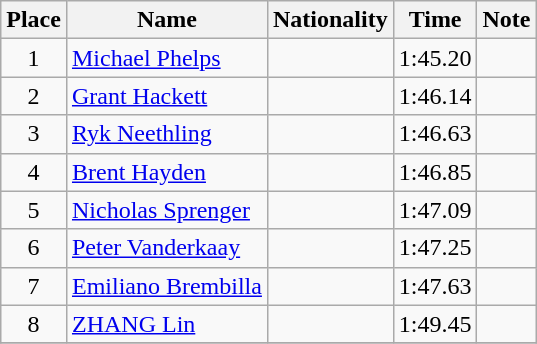<table class="wikitable" style="text-align:center">
<tr>
<th>Place</th>
<th>Name</th>
<th>Nationality</th>
<th>Time</th>
<th>Note</th>
</tr>
<tr>
<td>1</td>
<td align=left><a href='#'>Michael Phelps</a></td>
<td align=left></td>
<td>1:45.20</td>
<td></td>
</tr>
<tr>
<td>2</td>
<td align=left><a href='#'>Grant Hackett</a></td>
<td align=left></td>
<td>1:46.14</td>
<td></td>
</tr>
<tr>
<td>3</td>
<td align=left><a href='#'>Ryk Neethling</a></td>
<td align=left></td>
<td>1:46.63</td>
<td></td>
</tr>
<tr>
<td>4</td>
<td align=left><a href='#'>Brent Hayden</a></td>
<td align=left></td>
<td>1:46.85</td>
<td></td>
</tr>
<tr>
<td>5</td>
<td align=left><a href='#'>Nicholas Sprenger</a></td>
<td align=left></td>
<td>1:47.09</td>
<td></td>
</tr>
<tr>
<td>6</td>
<td align=left><a href='#'>Peter Vanderkaay</a></td>
<td align=left></td>
<td>1:47.25</td>
<td></td>
</tr>
<tr>
<td>7</td>
<td align=left><a href='#'>Emiliano Brembilla</a></td>
<td align=left></td>
<td>1:47.63</td>
<td></td>
</tr>
<tr>
<td>8</td>
<td align=left><a href='#'>ZHANG Lin</a></td>
<td align=left></td>
<td>1:49.45</td>
<td></td>
</tr>
<tr>
</tr>
</table>
